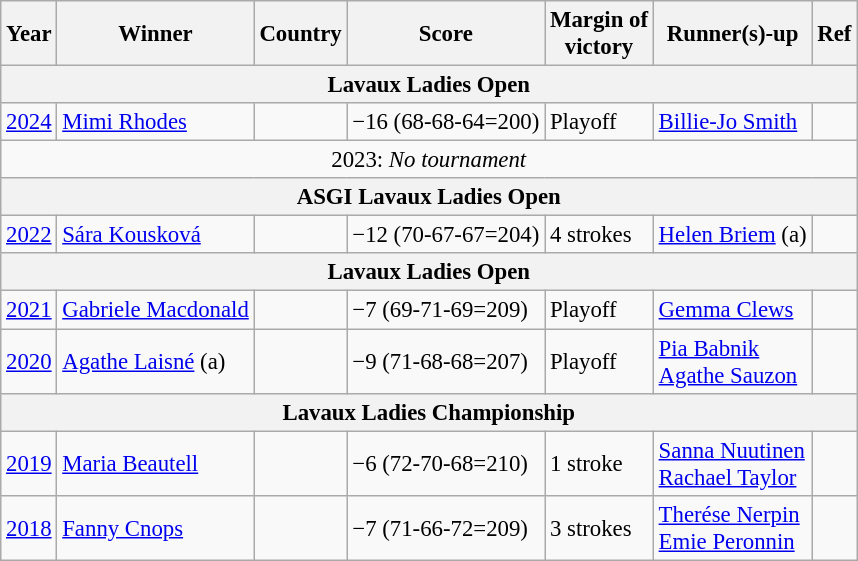<table class=wikitable style="font-size:95%">
<tr>
<th>Year</th>
<th>Winner</th>
<th>Country</th>
<th>Score</th>
<th>Margin of<br>victory</th>
<th>Runner(s)-up</th>
<th>Ref</th>
</tr>
<tr>
<th colspan=9 align=center>Lavaux Ladies Open</th>
</tr>
<tr>
<td align=center><a href='#'>2024</a></td>
<td><a href='#'>Mimi Rhodes</a></td>
<td></td>
<td>−16 (68-68-64=200)</td>
<td>Playoff</td>
<td> <a href='#'>Billie-Jo Smith</a></td>
<td></td>
</tr>
<tr>
<td colspan=9 align=center>2023: <em>No tournament</em></td>
</tr>
<tr>
<th colspan=9 align=center>ASGI Lavaux Ladies Open</th>
</tr>
<tr>
<td align=center><a href='#'>2022</a></td>
<td><a href='#'>Sára Kousková</a></td>
<td></td>
<td>−12 (70-67-67=204)</td>
<td>4 strokes</td>
<td> <a href='#'>Helen Briem</a> (a)</td>
<td></td>
</tr>
<tr>
<th colspan=9 align=center>Lavaux Ladies Open</th>
</tr>
<tr>
<td align=center><a href='#'>2021</a></td>
<td><a href='#'>Gabriele Macdonald</a></td>
<td></td>
<td>−7 (69-71-69=209)</td>
<td>Playoff</td>
<td> <a href='#'>Gemma Clews</a></td>
<td></td>
</tr>
<tr>
<td align=center><a href='#'>2020</a></td>
<td><a href='#'>Agathe Laisné</a> (a)</td>
<td></td>
<td>−9 (71-68-68=207)</td>
<td>Playoff</td>
<td> <a href='#'>Pia Babnik</a><br> <a href='#'>Agathe Sauzon</a></td>
<td></td>
</tr>
<tr>
<th colspan=9 align=center>Lavaux Ladies Championship</th>
</tr>
<tr>
<td align=center><a href='#'>2019</a></td>
<td><a href='#'>Maria Beautell</a></td>
<td></td>
<td>−6 (72-70-68=210)</td>
<td>1 stroke</td>
<td> <a href='#'>Sanna Nuutinen</a><br> <a href='#'>Rachael Taylor</a></td>
<td></td>
</tr>
<tr>
<td align=center><a href='#'>2018</a></td>
<td><a href='#'>Fanny Cnops</a></td>
<td></td>
<td>−7 (71-66-72=209)</td>
<td>3 strokes</td>
<td> <a href='#'>Therése Nerpin</a><br> <a href='#'>Emie Peronnin</a></td>
<td></td>
</tr>
</table>
